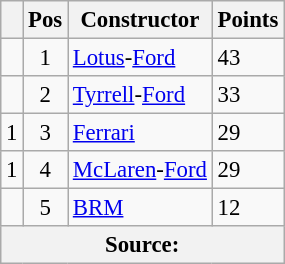<table class="wikitable" style="font-size: 95%;">
<tr>
<th></th>
<th>Pos</th>
<th>Constructor</th>
<th>Points</th>
</tr>
<tr>
<td align="left"></td>
<td align="center">1</td>
<td> <a href='#'>Lotus</a>-<a href='#'>Ford</a></td>
<td align="left">43</td>
</tr>
<tr>
<td align="left"></td>
<td align="center">2</td>
<td> <a href='#'>Tyrrell</a>-<a href='#'>Ford</a></td>
<td align="left">33</td>
</tr>
<tr>
<td align="left"> 1</td>
<td align="center">3</td>
<td> <a href='#'>Ferrari</a></td>
<td align="left">29</td>
</tr>
<tr>
<td align="left"> 1</td>
<td align="center">4</td>
<td> <a href='#'>McLaren</a>-<a href='#'>Ford</a></td>
<td align="left">29</td>
</tr>
<tr>
<td align="left"></td>
<td align="center">5</td>
<td> <a href='#'>BRM</a></td>
<td align="left">12</td>
</tr>
<tr>
<th colspan=4>Source: </th>
</tr>
</table>
